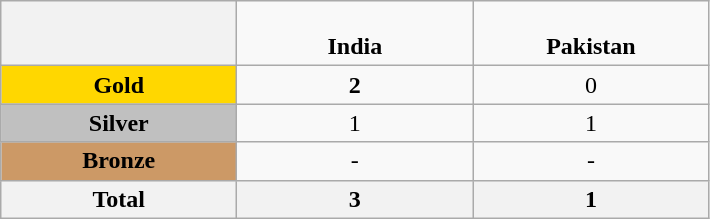<table class="wikitable" style="text-align:center">
<tr>
<th style="width:150px;"></th>
<td style="width:150px;" style="background-color:#0044AA"><span><br><strong>India</strong></span></td>
<td style="width:150px;"style="background-color:green"><span><br><strong>Pakistan</strong></span></td>
</tr>
<tr>
<td style="background:gold"><strong>Gold</strong></td>
<td><strong>2</strong></td>
<td>0</td>
</tr>
<tr>
<td style="background:silver"><strong>Silver</strong></td>
<td>1</td>
<td>1</td>
</tr>
<tr>
<td style="background:#cc9966"><strong>Bronze</strong></td>
<td>-</td>
<td>-</td>
</tr>
<tr>
<th>Total</th>
<th><strong>3</strong></th>
<th>1</th>
</tr>
</table>
